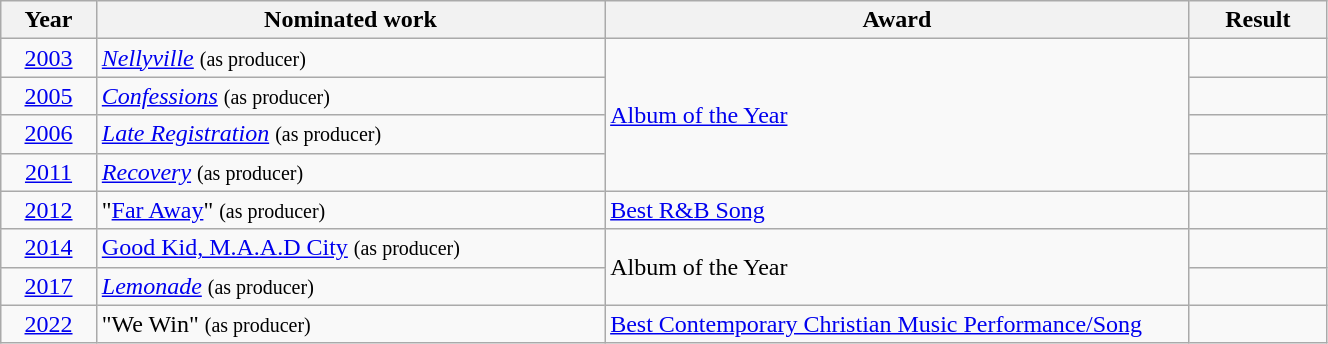<table class="wikitable" style="width:70%;">
<tr>
<th style="width:3%;">Year</th>
<th style="width:20%;">Nominated work</th>
<th style="width:23%;">Award</th>
<th style="width:5%;">Result</th>
</tr>
<tr>
<td align="center"><a href='#'>2003</a></td>
<td><em><a href='#'>Nellyville</a></em> <small>(as producer)</small></td>
<td rowspan="4"><a href='#'>Album of the Year</a></td>
<td></td>
</tr>
<tr>
<td align="center"><a href='#'>2005</a></td>
<td><em><a href='#'>Confessions</a></em> <small>(as producer)</small></td>
<td></td>
</tr>
<tr>
<td align="center"><a href='#'>2006</a></td>
<td><em><a href='#'>Late Registration</a></em> <small>(as producer)</small></td>
<td></td>
</tr>
<tr>
<td align="center"><a href='#'>2011</a></td>
<td><em><a href='#'>Recovery</a></em> <small>(as producer)</small></td>
<td></td>
</tr>
<tr>
<td align="center"><a href='#'>2012</a></td>
<td>"<a href='#'>Far Away</a>" <small>(as producer)</small></td>
<td><a href='#'>Best R&B Song</a></td>
<td></td>
</tr>
<tr>
<td align="center"><a href='#'>2014</a></td>
<td><a href='#'>Good Kid, M.A.A.D City</a> <small>(as producer)</small></td>
<td rowspan="2">Album of the Year</td>
<td></td>
</tr>
<tr>
<td align="center"><a href='#'>2017</a></td>
<td><em><a href='#'>Lemonade</a></em> <small>(as producer)</small></td>
<td></td>
</tr>
<tr>
<td align="center"><a href='#'>2022</a></td>
<td>"We Win" <small>(as producer)</small></td>
<td><a href='#'>Best Contemporary Christian Music Performance/Song</a></td>
<td></td>
</tr>
</table>
